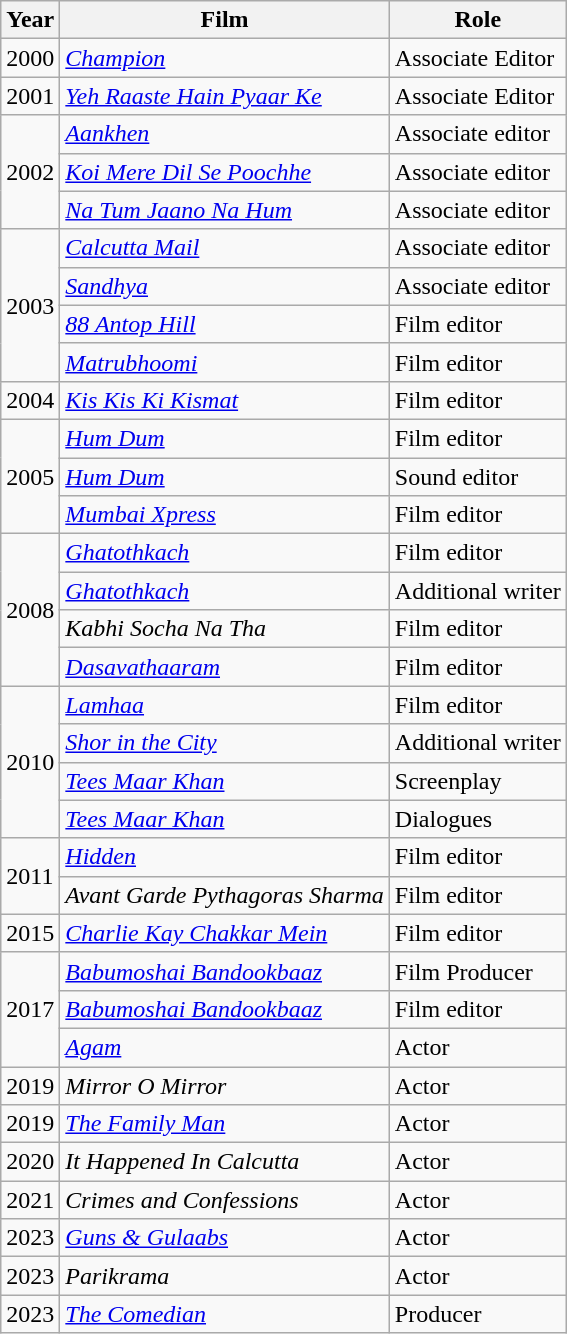<table class="wikitable sortable">
<tr>
<th>Year</th>
<th>Film</th>
<th>Role</th>
</tr>
<tr>
<td>2000</td>
<td><em><a href='#'>Champion</a></em></td>
<td>Associate Editor</td>
</tr>
<tr>
<td>2001</td>
<td><em><a href='#'>Yeh Raaste Hain Pyaar Ke</a></em></td>
<td>Associate Editor</td>
</tr>
<tr>
<td rowspan="3">2002</td>
<td><em><a href='#'>Aankhen</a></em></td>
<td>Associate editor</td>
</tr>
<tr>
<td><em><a href='#'>Koi Mere Dil Se Poochhe</a></em></td>
<td>Associate editor</td>
</tr>
<tr>
<td><em><a href='#'>Na Tum Jaano Na Hum</a></em></td>
<td>Associate editor</td>
</tr>
<tr>
<td rowspan="4">2003</td>
<td><em><a href='#'>Calcutta Mail</a></em></td>
<td>Associate editor</td>
</tr>
<tr>
<td><em><a href='#'>Sandhya</a></em></td>
<td>Associate editor</td>
</tr>
<tr>
<td><em><a href='#'>88 Antop Hill</a></em></td>
<td>Film editor</td>
</tr>
<tr>
<td><em><a href='#'>Matrubhoomi</a></em></td>
<td>Film editor</td>
</tr>
<tr>
<td>2004</td>
<td><em><a href='#'>Kis Kis Ki Kismat</a></em></td>
<td>Film editor</td>
</tr>
<tr>
<td rowspan="3">2005</td>
<td><em><a href='#'>Hum Dum</a></em></td>
<td>Film editor</td>
</tr>
<tr>
<td><em><a href='#'>Hum Dum</a></em></td>
<td>Sound editor</td>
</tr>
<tr>
<td><em><a href='#'>Mumbai Xpress</a></em></td>
<td>Film editor</td>
</tr>
<tr>
<td rowspan="4">2008</td>
<td><em><a href='#'>Ghatothkach</a></em></td>
<td>Film editor</td>
</tr>
<tr>
<td><em><a href='#'>Ghatothkach</a></em></td>
<td>Additional writer</td>
</tr>
<tr>
<td><em>Kabhi Socha Na Tha</em></td>
<td>Film editor</td>
</tr>
<tr>
<td><em><a href='#'>Dasavathaaram</a></em></td>
<td>Film editor</td>
</tr>
<tr>
<td rowspan="4">2010</td>
<td><em><a href='#'>Lamhaa</a></em></td>
<td>Film editor</td>
</tr>
<tr>
<td><em><a href='#'>Shor in the City</a></em></td>
<td>Additional writer</td>
</tr>
<tr>
<td><em><a href='#'>Tees Maar Khan</a></em></td>
<td>Screenplay</td>
</tr>
<tr>
<td><em><a href='#'>Tees Maar Khan</a></em></td>
<td>Dialogues</td>
</tr>
<tr>
<td rowspan="2">2011</td>
<td><em><a href='#'>Hidden</a></em></td>
<td>Film editor</td>
</tr>
<tr>
<td><em>Avant Garde Pythagoras Sharma</em></td>
<td>Film editor</td>
</tr>
<tr>
<td>2015</td>
<td><em><a href='#'>Charlie Kay Chakkar Mein</a></em></td>
<td>Film editor</td>
</tr>
<tr>
<td rowspan="3">2017</td>
<td><em><a href='#'>Babumoshai Bandookbaaz</a></em></td>
<td>Film Producer</td>
</tr>
<tr>
<td><em><a href='#'>Babumoshai Bandookbaaz</a></em></td>
<td>Film editor</td>
</tr>
<tr>
<td><em><a href='#'>Agam</a></em></td>
<td>Actor</td>
</tr>
<tr>
<td>2019</td>
<td><em>Mirror O Mirror</em></td>
<td>Actor</td>
</tr>
<tr>
<td>2019</td>
<td><em><a href='#'>The Family Man</a></em></td>
<td>Actor</td>
</tr>
<tr>
<td>2020</td>
<td><em>It Happened In Calcutta</em></td>
<td>Actor</td>
</tr>
<tr>
<td>2021</td>
<td><em>Crimes and Confessions</em></td>
<td>Actor</td>
</tr>
<tr>
<td>2023</td>
<td><em><a href='#'>Guns & Gulaabs</a></em></td>
<td>Actor</td>
</tr>
<tr>
<td>2023</td>
<td><em>Parikrama</em></td>
<td>Actor</td>
</tr>
<tr>
<td>2023</td>
<td><em><a href='#'>The Comedian</a></em></td>
<td>Producer</td>
</tr>
</table>
